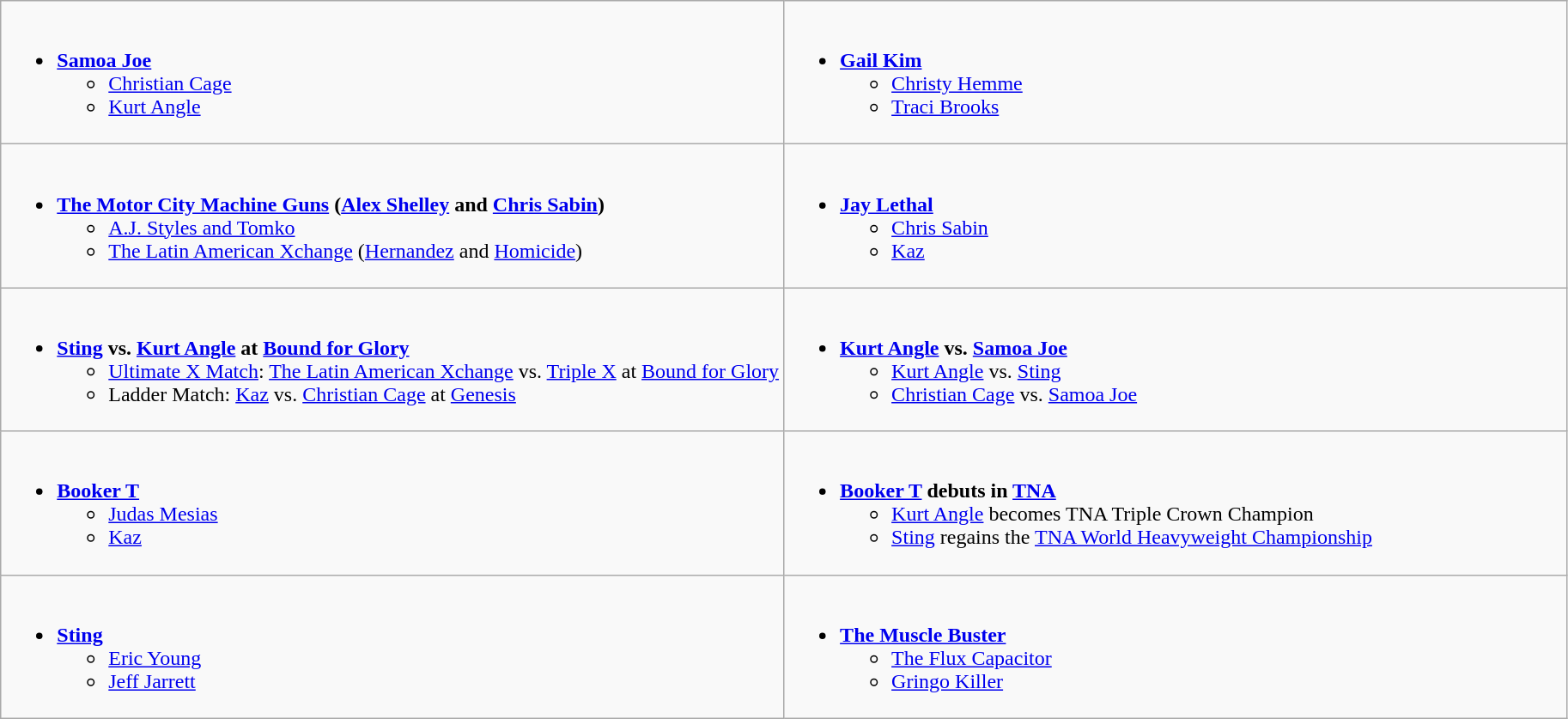<table class="wikitable">
<tr>
<td style="vertical-align:top;" width="50%"><br><ul><li><strong><a href='#'>Samoa Joe</a></strong><ul><li><a href='#'>Christian Cage</a></li><li><a href='#'>Kurt Angle</a></li></ul></li></ul></td>
<td style="vertical-align:top;" width="50%"><br><ul><li><strong><a href='#'>Gail Kim</a></strong><ul><li><a href='#'>Christy Hemme</a></li><li><a href='#'>Traci Brooks</a></li></ul></li></ul></td>
</tr>
<tr>
<td style="vertical-align:top;" width="50%"><br><ul><li><strong><a href='#'>The Motor City Machine Guns</a> (<a href='#'>Alex Shelley</a> and <a href='#'>Chris Sabin</a>)</strong><ul><li><a href='#'>A.J. Styles and Tomko</a></li><li><a href='#'>The Latin American Xchange</a> (<a href='#'>Hernandez</a> and <a href='#'>Homicide</a>)</li></ul></li></ul></td>
<td style="vertical-align:top;" width="50%"><br><ul><li><strong><a href='#'>Jay Lethal</a></strong><ul><li><a href='#'>Chris Sabin</a></li><li><a href='#'>Kaz</a></li></ul></li></ul></td>
</tr>
<tr>
<td style="vertical-align:top;" width="50%"><br><ul><li><strong><a href='#'>Sting</a> vs. <a href='#'>Kurt Angle</a> at <a href='#'>Bound for Glory</a></strong><ul><li><a href='#'>Ultimate X Match</a>: <a href='#'>The Latin American Xchange</a> vs. <a href='#'>Triple X</a> at <a href='#'>Bound for Glory</a></li><li>Ladder Match: <a href='#'>Kaz</a> vs. <a href='#'>Christian Cage</a> at <a href='#'>Genesis</a></li></ul></li></ul></td>
<td style="vertical-align:top;" width="50%"><br><ul><li><strong><a href='#'>Kurt Angle</a> vs. <a href='#'>Samoa Joe</a></strong><ul><li><a href='#'>Kurt Angle</a> vs. <a href='#'>Sting</a></li><li><a href='#'>Christian Cage</a> vs. <a href='#'>Samoa Joe</a></li></ul></li></ul></td>
</tr>
<tr>
<td style="vertical-align:top;" width="50%"><br><ul><li><strong><a href='#'>Booker T</a></strong><ul><li><a href='#'>Judas Mesias</a></li><li><a href='#'>Kaz</a></li></ul></li></ul></td>
<td style="vertical-align:top;" width="50%"><br><ul><li><strong><a href='#'>Booker T</a> debuts in <a href='#'>TNA</a></strong><ul><li><a href='#'>Kurt Angle</a> becomes TNA Triple Crown Champion</li><li><a href='#'>Sting</a> regains the <a href='#'>TNA World Heavyweight Championship</a></li></ul></li></ul></td>
</tr>
<tr>
<td style="vertical-align:top;" width="50%"><br><ul><li><strong><a href='#'>Sting</a></strong><ul><li><a href='#'>Eric Young</a></li><li><a href='#'>Jeff Jarrett</a></li></ul></li></ul></td>
<td style="vertical-align:top;" width="50%"><br><ul><li><strong><a href='#'>The Muscle Buster</a></strong><ul><li><a href='#'>The Flux Capacitor</a></li><li><a href='#'>Gringo Killer</a></li></ul></li></ul></td>
</tr>
</table>
